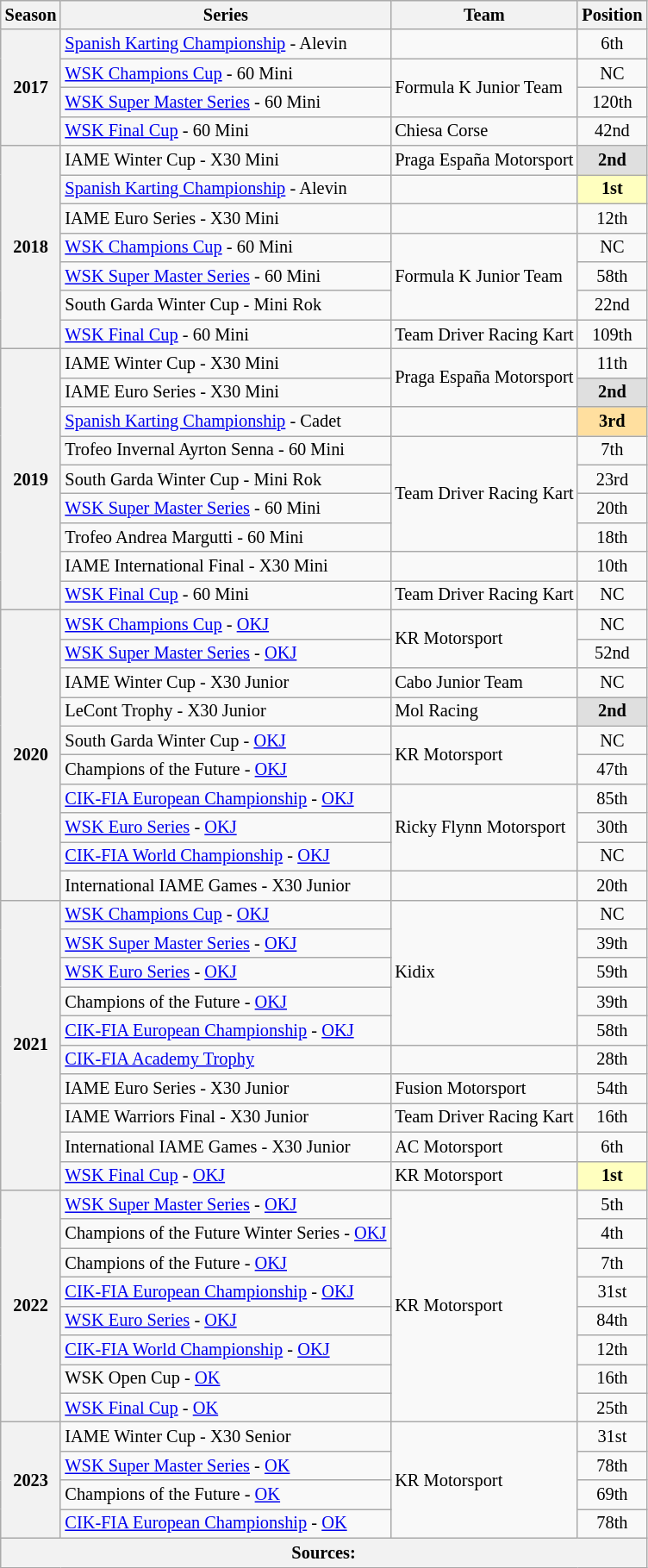<table class="wikitable" style="font-size: 85%; text-align:center">
<tr>
<th>Season</th>
<th>Series</th>
<th>Team</th>
<th>Position</th>
</tr>
<tr>
<th rowspan="4">2017</th>
<td align="left"><a href='#'>Spanish Karting Championship</a> - Alevin</td>
<td></td>
<td>6th</td>
</tr>
<tr>
<td align="left"><a href='#'>WSK Champions Cup</a> - 60 Mini</td>
<td rowspan="2" align="left">Formula K Junior Team</td>
<td>NC</td>
</tr>
<tr>
<td align="left"><a href='#'>WSK Super Master Series</a> - 60 Mini</td>
<td>120th</td>
</tr>
<tr>
<td align="left"><a href='#'>WSK Final Cup</a> - 60 Mini</td>
<td align="left">Chiesa Corse</td>
<td>42nd</td>
</tr>
<tr>
<th rowspan="7">2018</th>
<td align="left">IAME Winter Cup - X30 Mini</td>
<td align="left">Praga España Motorsport</td>
<td style="background:#DFDFDF;"><strong>2nd</strong></td>
</tr>
<tr>
<td align="left"><a href='#'>Spanish Karting Championship</a> - Alevin</td>
<td></td>
<td style="background:#FFFFBF;"><strong>1st</strong></td>
</tr>
<tr>
<td align="left">IAME Euro Series - X30 Mini</td>
<td></td>
<td>12th</td>
</tr>
<tr>
<td align="left"><a href='#'>WSK Champions Cup</a> - 60 Mini</td>
<td rowspan="3" align="left">Formula K Junior Team</td>
<td>NC</td>
</tr>
<tr>
<td align="left"><a href='#'>WSK Super Master Series</a> - 60 Mini</td>
<td>58th</td>
</tr>
<tr>
<td align="left">South Garda Winter Cup - Mini Rok</td>
<td>22nd</td>
</tr>
<tr>
<td align="left"><a href='#'>WSK Final Cup</a> - 60 Mini</td>
<td align="left">Team Driver Racing Kart</td>
<td>109th</td>
</tr>
<tr>
<th rowspan="9">2019</th>
<td align="left">IAME Winter Cup - X30 Mini</td>
<td rowspan="2"  align="left">Praga España Motorsport</td>
<td>11th</td>
</tr>
<tr>
<td align="left">IAME Euro Series - X30 Mini</td>
<td style="background:#DFDFDF;"><strong>2nd</strong></td>
</tr>
<tr>
<td align="left"><a href='#'>Spanish Karting Championship</a> - Cadet</td>
<td></td>
<td style="background:#FFDF9F;"><strong>3rd</strong></td>
</tr>
<tr>
<td align="left">Trofeo Invernal Ayrton Senna - 60 Mini</td>
<td rowspan="4"  align="left">Team Driver Racing Kart</td>
<td>7th</td>
</tr>
<tr>
<td align="left">South Garda Winter Cup - Mini Rok</td>
<td>23rd</td>
</tr>
<tr>
<td align="left"><a href='#'>WSK Super Master Series</a> - 60 Mini</td>
<td>20th</td>
</tr>
<tr>
<td align="left">Trofeo Andrea Margutti - 60 Mini</td>
<td>18th</td>
</tr>
<tr>
<td align="left">IAME International Final - X30 Mini</td>
<td></td>
<td>10th</td>
</tr>
<tr>
<td align="left"><a href='#'>WSK Final Cup</a> - 60 Mini</td>
<td align="left">Team Driver Racing Kart</td>
<td>NC</td>
</tr>
<tr>
<th rowspan="10">2020</th>
<td align="left"><a href='#'>WSK Champions Cup</a> - <a href='#'>OKJ</a></td>
<td rowspan="2"  align="left">KR Motorsport</td>
<td>NC</td>
</tr>
<tr>
<td align="left"><a href='#'>WSK Super Master Series</a> - <a href='#'>OKJ</a></td>
<td>52nd</td>
</tr>
<tr>
<td align="left">IAME Winter Cup - X30 Junior</td>
<td align="left">Cabo Junior Team</td>
<td>NC</td>
</tr>
<tr>
<td align="left">LeCont Trophy - X30 Junior</td>
<td align="left">Mol Racing</td>
<td style="background:#DFDFDF;"><strong>2nd</strong></td>
</tr>
<tr>
<td align="left">South Garda Winter Cup - <a href='#'>OKJ</a></td>
<td rowspan="2"  align="left">KR Motorsport</td>
<td>NC</td>
</tr>
<tr>
<td align="left">Champions of the Future - <a href='#'>OKJ</a></td>
<td>47th</td>
</tr>
<tr>
<td align="left"><a href='#'>CIK-FIA European Championship</a> - <a href='#'>OKJ</a></td>
<td rowspan="3"  align="left">Ricky Flynn Motorsport</td>
<td>85th</td>
</tr>
<tr>
<td align="left"><a href='#'>WSK Euro Series</a> - <a href='#'>OKJ</a></td>
<td>30th</td>
</tr>
<tr>
<td align="left"><a href='#'>CIK-FIA World Championship</a> - <a href='#'>OKJ</a></td>
<td>NC</td>
</tr>
<tr>
<td align="left">International IAME Games - X30 Junior</td>
<td></td>
<td>20th</td>
</tr>
<tr>
<th rowspan="10">2021</th>
<td align="left"><a href='#'>WSK Champions Cup</a> - <a href='#'>OKJ</a></td>
<td rowspan="5"  align="left">Kidix</td>
<td>NC</td>
</tr>
<tr>
<td align="left"><a href='#'>WSK Super Master Series</a> - <a href='#'>OKJ</a></td>
<td>39th</td>
</tr>
<tr>
<td align="left"><a href='#'>WSK Euro Series</a> - <a href='#'>OKJ</a></td>
<td>59th</td>
</tr>
<tr>
<td align="left">Champions of the Future - <a href='#'>OKJ</a></td>
<td>39th</td>
</tr>
<tr>
<td align="left"><a href='#'>CIK-FIA European Championship</a> - <a href='#'>OKJ</a></td>
<td>58th</td>
</tr>
<tr>
<td align="left"><a href='#'>CIK-FIA Academy Trophy</a></td>
<td></td>
<td>28th</td>
</tr>
<tr>
<td align="left">IAME Euro Series - X30 Junior</td>
<td align="left">Fusion Motorsport</td>
<td>54th</td>
</tr>
<tr>
<td align="left">IAME Warriors Final - X30 Junior</td>
<td align="left">Team Driver Racing Kart</td>
<td>16th</td>
</tr>
<tr>
<td align="left">International IAME Games - X30 Junior</td>
<td align="left">AC Motorsport</td>
<td>6th</td>
</tr>
<tr>
<td align="left"><a href='#'>WSK Final Cup</a> - <a href='#'>OKJ</a></td>
<td align="left">KR Motorsport</td>
<td style="background:#FFFFBF;"><strong>1st</strong></td>
</tr>
<tr>
<th rowspan="8">2022</th>
<td align="left"><a href='#'>WSK Super Master Series</a> - <a href='#'>OKJ</a></td>
<td rowspan="8"  align="left">KR Motorsport</td>
<td>5th</td>
</tr>
<tr>
<td align="left">Champions of the Future Winter Series - <a href='#'>OKJ</a></td>
<td>4th</td>
</tr>
<tr>
<td align="left">Champions of the Future - <a href='#'>OKJ</a></td>
<td>7th</td>
</tr>
<tr>
<td align="left"><a href='#'>CIK-FIA European Championship</a> - <a href='#'>OKJ</a></td>
<td>31st</td>
</tr>
<tr>
<td align="left"><a href='#'>WSK Euro Series</a> - <a href='#'>OKJ</a></td>
<td>84th</td>
</tr>
<tr>
<td align="left"><a href='#'>CIK-FIA World Championship</a> - <a href='#'>OKJ</a></td>
<td>12th</td>
</tr>
<tr>
<td align="left">WSK Open Cup - <a href='#'>OK</a></td>
<td>16th</td>
</tr>
<tr>
<td align="left"><a href='#'>WSK Final Cup</a> - <a href='#'>OK</a></td>
<td>25th</td>
</tr>
<tr>
<th rowspan="4">2023</th>
<td align="left">IAME Winter Cup - X30 Senior</td>
<td rowspan="4"  align="left">KR Motorsport</td>
<td>31st</td>
</tr>
<tr>
<td align="left"><a href='#'>WSK Super Master Series</a> - <a href='#'>OK</a></td>
<td>78th</td>
</tr>
<tr>
<td align="left">Champions of the Future - <a href='#'>OK</a></td>
<td>69th</td>
</tr>
<tr>
<td align="left"><a href='#'>CIK-FIA European Championship</a> - <a href='#'>OK</a></td>
<td>78th</td>
</tr>
<tr>
<th colspan="4">Sources:</th>
</tr>
</table>
